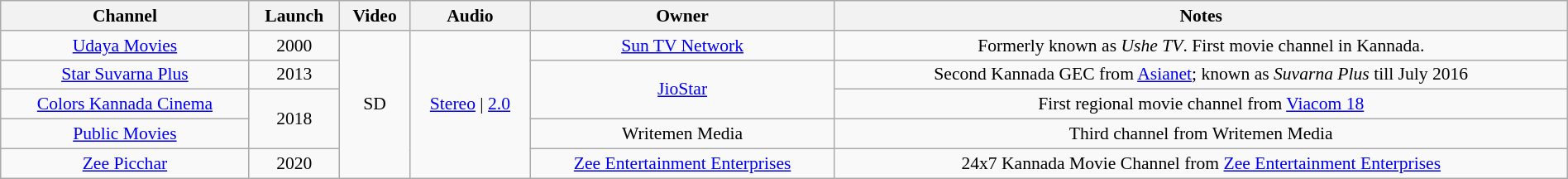<table class="wikitable sortable" style="border-collapse:collapse; font-size: 90%; text-align:center" width="100%">
<tr>
<th>Channel</th>
<th>Launch</th>
<th>Video</th>
<th>Audio</th>
<th>Owner</th>
<th>Notes</th>
</tr>
<tr>
<td><a href='#'>Udaya Movies</a></td>
<td>2000</td>
<td rowspan="5">SD</td>
<td rowspan="5"><a href='#'>Stereo</a> | <a href='#'>2.0</a></td>
<td><a href='#'>Sun TV Network</a></td>
<td>Formerly known as <em>Ushe TV</em>. First movie channel in Kannada.</td>
</tr>
<tr>
<td><a href='#'>Star Suvarna Plus</a></td>
<td>2013</td>
<td rowspan="2"><a href='#'>JioStar</a></td>
<td>Second Kannada GEC from <a href='#'>Asianet</a>; known as <em>Suvarna Plus</em> till July 2016</td>
</tr>
<tr>
<td><a href='#'>Colors Kannada Cinema</a></td>
<td rowspan="2">2018</td>
<td>First regional movie channel from <a href='#'>Viacom 18</a></td>
</tr>
<tr>
<td><a href='#'>Public Movies</a></td>
<td>Writemen Media</td>
<td>Third channel from Writemen Media</td>
</tr>
<tr>
<td><a href='#'>Zee Picchar</a></td>
<td>2020</td>
<td><a href='#'>Zee Entertainment Enterprises</a></td>
<td>24x7 Kannada Movie Channel from <a href='#'>Zee Entertainment Enterprises</a></td>
</tr>
</table>
